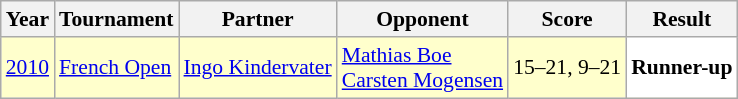<table class="sortable wikitable" style="font-size: 90%;">
<tr>
<th>Year</th>
<th>Tournament</th>
<th>Partner</th>
<th>Opponent</th>
<th>Score</th>
<th>Result</th>
</tr>
<tr style="background:#FFFFCC">
<td align="center"><a href='#'>2010</a></td>
<td align="left"><a href='#'>French Open</a></td>
<td align="left"> <a href='#'>Ingo Kindervater</a></td>
<td align="left"> <a href='#'>Mathias Boe</a><br> <a href='#'>Carsten Mogensen</a></td>
<td align="left">15–21, 9–21</td>
<td style="text-align: left; background:white"> <strong>Runner-up</strong></td>
</tr>
</table>
